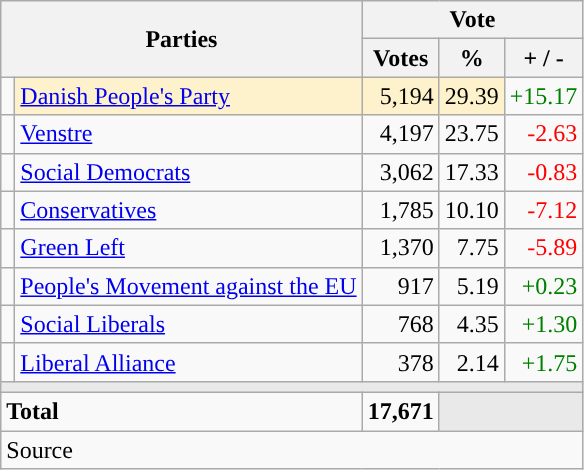<table class="wikitable" style="text-align:right;">
<tr>
<th style="text-align:centre;" rowspan="2" colspan="2" width="225">Parties</th>
<th colspan="3">Vote</th>
</tr>
<tr>
<th width="15">Votes</th>
<th width="15">%</th>
<th width="15">+ / -</th>
</tr>
<tr>
<td width="2" style="color:inherit;background:"></td>
<td bgcolor=#fef2cc   align="left"><a href='#'>Danish People's Party</a></td>
<td bgcolor=#fef2cc>5,194</td>
<td bgcolor=#fef2cc>29.39</td>
<td style=color:green;>+15.17</td>
</tr>
<tr>
<td width="2" style="color:inherit;background:"></td>
<td align="left"><a href='#'>Venstre</a></td>
<td>4,197</td>
<td>23.75</td>
<td style=color:red;>-2.63</td>
</tr>
<tr>
<td width="2" style="color:inherit;background:"></td>
<td align="left"><a href='#'>Social Democrats</a></td>
<td>3,062</td>
<td>17.33</td>
<td style=color:red;>-0.83</td>
</tr>
<tr>
<td width="2" style="color:inherit;background:"></td>
<td align="left"><a href='#'>Conservatives</a></td>
<td>1,785</td>
<td>10.10</td>
<td style=color:red;>-7.12</td>
</tr>
<tr>
<td width="2" style="color:inherit;background:"></td>
<td align="left"><a href='#'>Green Left</a></td>
<td>1,370</td>
<td>7.75</td>
<td style=color:red;>-5.89</td>
</tr>
<tr>
<td width="2" style="color:inherit;background:"></td>
<td align="left"><a href='#'>People's Movement against the EU</a></td>
<td>917</td>
<td>5.19</td>
<td style=color:green;>+0.23</td>
</tr>
<tr>
<td width="2" style="color:inherit;background:"></td>
<td align="left"><a href='#'>Social Liberals</a></td>
<td>768</td>
<td>4.35</td>
<td style=color:green;>+1.30</td>
</tr>
<tr>
<td width="2" style="color:inherit;background:"></td>
<td align="left"><a href='#'>Liberal Alliance</a></td>
<td>378</td>
<td>2.14</td>
<td style=color:green;>+1.75</td>
</tr>
<tr>
<td colspan="7" bgcolor="#E9E9E9"></td>
</tr>
<tr>
<td align="left" colspan="2"><strong>Total</strong></td>
<td><strong>17,671</strong></td>
<td bgcolor="#E9E9E9" colspan="2"></td>
</tr>
<tr>
<td align="left" colspan="6">Source</td>
</tr>
</table>
